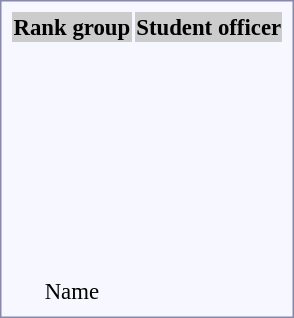<table style="border:1px solid #8888aa; background-color:#f7f8ff; padding:5px; font-size:95%; margin: 0px 12px 12px 0px; text-align:center;">
<tr bgcolor="#CCCCCC">
<th>Rank group</th>
<th colspan=2>Student officer</th>
</tr>
<tr>
<td><strong></strong><br></td>
<td></td>
<td></td>
</tr>
<tr>
<td><strong></strong><br></td>
<td></td>
<td></td>
</tr>
<tr>
<td><strong></strong><br></td>
<td></td>
<td></td>
</tr>
<tr>
<td><strong></strong><br></td>
<td></td>
<td></td>
</tr>
<tr>
<td><strong></strong><br></td>
<td></td>
<td></td>
</tr>
<tr>
<td><strong></strong><br></td>
<td></td>
<td></td>
</tr>
<tr>
<td><strong></strong><br></td>
<td></td>
<td></td>
</tr>
<tr>
<td>Name</td>
<td></td>
<td></td>
</tr>
</table>
